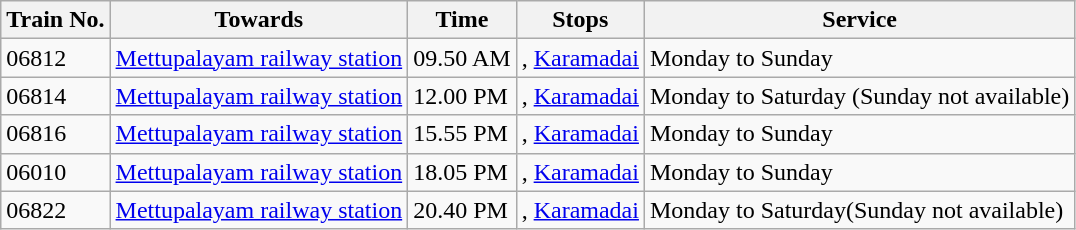<table class="wikitable">
<tr>
<th>Train No.</th>
<th>Towards</th>
<th>Time</th>
<th>Stops</th>
<th>Service</th>
</tr>
<tr>
<td>06812</td>
<td><a href='#'>Mettupalayam railway station</a></td>
<td>09.50 AM</td>
<td>, <a href='#'>Karamadai</a></td>
<td>Monday to Sunday</td>
</tr>
<tr>
<td>06814</td>
<td><a href='#'>Mettupalayam railway station</a></td>
<td>12.00 PM</td>
<td>, <a href='#'>Karamadai</a></td>
<td>Monday to Saturday (Sunday not available)</td>
</tr>
<tr>
<td>06816</td>
<td><a href='#'>Mettupalayam railway station</a></td>
<td>15.55 PM</td>
<td>, <a href='#'>Karamadai</a></td>
<td>Monday to Sunday</td>
</tr>
<tr>
<td>06010</td>
<td><a href='#'>Mettupalayam railway station</a></td>
<td>18.05 PM</td>
<td>, <a href='#'>Karamadai</a></td>
<td>Monday to Sunday</td>
</tr>
<tr>
<td>06822</td>
<td><a href='#'>Mettupalayam railway station</a></td>
<td>20.40 PM</td>
<td>, <a href='#'>Karamadai</a></td>
<td>Monday to Saturday(Sunday not available)</td>
</tr>
</table>
